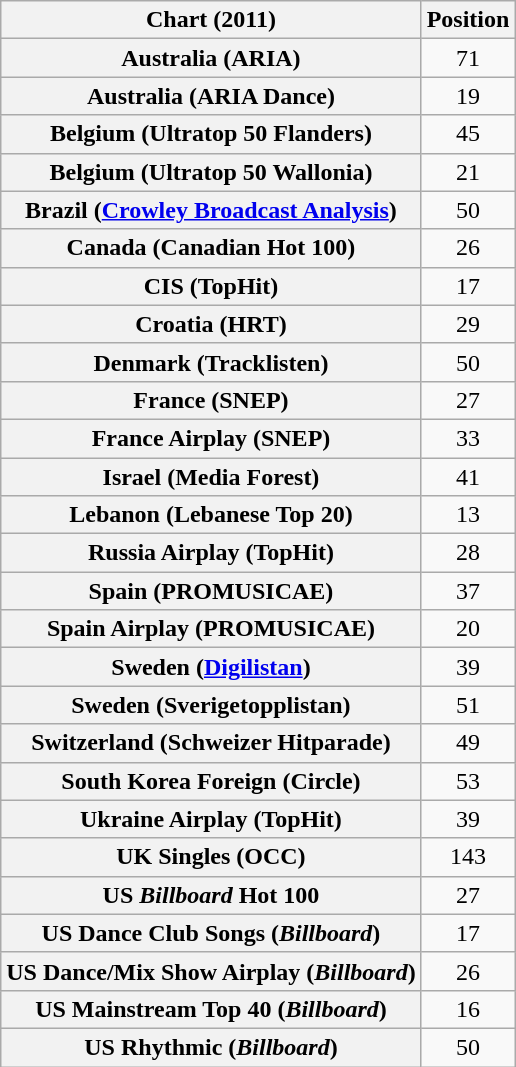<table class="wikitable plainrowheaders sortable" style="text-align:center">
<tr>
<th scope="col">Chart (2011)</th>
<th scope="col">Position</th>
</tr>
<tr>
<th scope="row">Australia (ARIA)</th>
<td style="text-align:center;">71</td>
</tr>
<tr>
<th scope="row">Australia (ARIA Dance)</th>
<td style="text-align:center;">19</td>
</tr>
<tr>
<th scope="row">Belgium (Ultratop 50 Flanders)</th>
<td style="text-align:center;">45</td>
</tr>
<tr>
<th scope="row">Belgium (Ultratop 50 Wallonia)</th>
<td style="text-align:center;">21</td>
</tr>
<tr>
<th scope="row">Brazil (<a href='#'>Crowley Broadcast Analysis</a>)</th>
<td style="text-align:center;">50</td>
</tr>
<tr>
<th scope="row">Canada (Canadian Hot 100)</th>
<td style="text-align:center;">26</td>
</tr>
<tr>
<th scope="row">CIS (TopHit)</th>
<td style="text-align:center;">17</td>
</tr>
<tr>
<th scope="row">Croatia (HRT)</th>
<td style="text-align:center;">29</td>
</tr>
<tr>
<th scope="row">Denmark (Tracklisten)</th>
<td style="text-align:center;">50</td>
</tr>
<tr>
<th scope="row">France (SNEP)</th>
<td style="text-align:center;">27</td>
</tr>
<tr>
<th scope="row">France Airplay (SNEP)</th>
<td style="text-align:center;">33</td>
</tr>
<tr>
<th scope="row">Israel (Media Forest)</th>
<td style="text-align:center;">41</td>
</tr>
<tr>
<th scope="row">Lebanon (Lebanese Top 20)</th>
<td style="text-align:center;">13</td>
</tr>
<tr>
<th scope="row">Russia Airplay (TopHit)</th>
<td style="text-align:center;">28</td>
</tr>
<tr>
<th scope="row">Spain (PROMUSICAE)</th>
<td style="text-align:center;">37</td>
</tr>
<tr>
<th scope="row">Spain Airplay (PROMUSICAE)</th>
<td style="text-align:center;">20</td>
</tr>
<tr>
<th scope="row">Sweden (<a href='#'>Digilistan</a>)</th>
<td align="center">39</td>
</tr>
<tr>
<th scope="row">Sweden (Sverigetopplistan)</th>
<td style="text-align:center;">51</td>
</tr>
<tr>
<th scope="row">Switzerland (Schweizer Hitparade)</th>
<td style="text-align:center;">49</td>
</tr>
<tr>
<th scope="row">South Korea Foreign (Circle)</th>
<td>53</td>
</tr>
<tr>
<th scope="row">Ukraine Airplay (TopHit)</th>
<td style="text-align:center;">39</td>
</tr>
<tr>
<th scope="row">UK Singles (OCC)</th>
<td style="text-align:center;">143</td>
</tr>
<tr>
<th scope="row">US <em>Billboard</em> Hot 100</th>
<td style="text-align:center;">27</td>
</tr>
<tr>
<th scope="row">US Dance Club Songs (<em>Billboard</em>)</th>
<td>17</td>
</tr>
<tr>
<th scope="row">US Dance/Mix Show Airplay (<em>Billboard</em>)</th>
<td>26</td>
</tr>
<tr>
<th scope="row">US Mainstream Top 40 (<em>Billboard</em>)</th>
<td>16</td>
</tr>
<tr>
<th scope="row">US Rhythmic (<em>Billboard</em>)</th>
<td>50</td>
</tr>
</table>
